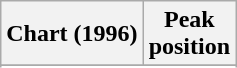<table class="wikitable sortable plainrowheaders" style="text-align:center">
<tr>
<th scope="col">Chart (1996)</th>
<th align="center">Peak<br>position</th>
</tr>
<tr>
</tr>
<tr>
</tr>
</table>
